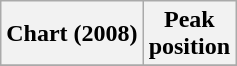<table class="wikitable plainrowheaders" style="text-align:center">
<tr>
<th scope="col">Chart (2008)</th>
<th scope="col">Peak<br>position</th>
</tr>
<tr>
</tr>
</table>
